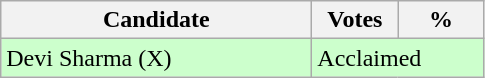<table class="wikitable">
<tr>
<th bgcolor="#DDDDFF" width="200px">Candidate</th>
<th bgcolor="#DDDDFF" width="50px">Votes</th>
<th bgcolor="#DDDDFF" width="50px">%</th>
</tr>
<tr style="text-align:left; background:#cfc;">
<td>Devi Sharma (X)</td>
<td colspan="2">Acclaimed</td>
</tr>
</table>
